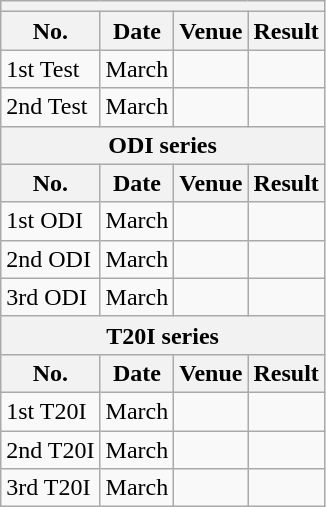<table class="wikitable">
<tr>
<th colspan="4"></th>
</tr>
<tr>
<th>No.</th>
<th>Date</th>
<th>Venue</th>
<th>Result</th>
</tr>
<tr>
<td>1st Test</td>
<td>March</td>
<td></td>
<td></td>
</tr>
<tr>
<td>2nd Test</td>
<td>March</td>
<td></td>
<td></td>
</tr>
<tr>
<th colspan="4">ODI series</th>
</tr>
<tr>
<th>No.</th>
<th>Date</th>
<th>Venue</th>
<th>Result</th>
</tr>
<tr>
<td>1st ODI</td>
<td>March</td>
<td></td>
<td></td>
</tr>
<tr>
<td>2nd ODI</td>
<td>March</td>
<td></td>
<td></td>
</tr>
<tr>
<td>3rd ODI</td>
<td>March</td>
<td></td>
<td></td>
</tr>
<tr>
<th colspan="4">T20I series</th>
</tr>
<tr>
<th>No.</th>
<th>Date</th>
<th>Venue</th>
<th>Result</th>
</tr>
<tr>
<td>1st T20I</td>
<td>March</td>
<td></td>
<td></td>
</tr>
<tr>
<td>2nd T20I</td>
<td>March</td>
<td></td>
<td></td>
</tr>
<tr>
<td>3rd T20I</td>
<td>March</td>
<td></td>
<td></td>
</tr>
</table>
